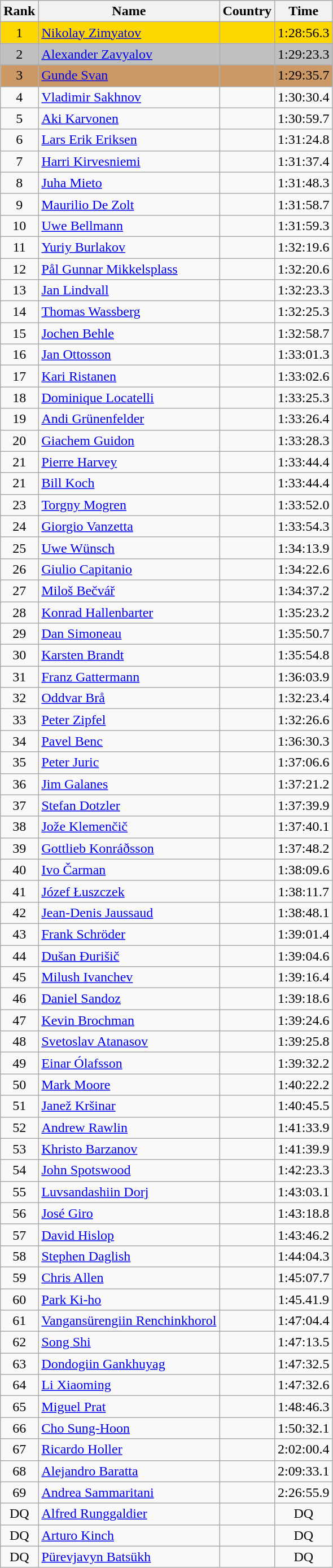<table class="wikitable sortable" style="text-align:center">
<tr>
<th>Rank</th>
<th>Name</th>
<th>Country</th>
<th>Time</th>
</tr>
<tr bgcolor=gold>
<td>1</td>
<td align="left"><a href='#'>Nikolay Zimyatov</a></td>
<td align="left"></td>
<td>1:28:56.3</td>
</tr>
<tr bgcolor=silver>
<td>2</td>
<td align="left"><a href='#'>Alexander Zavyalov</a></td>
<td align="left"></td>
<td>1:29:23.3</td>
</tr>
<tr bgcolor=#CC9966>
<td>3</td>
<td align="left"><a href='#'>Gunde Svan</a></td>
<td align="left"></td>
<td>1:29:35.7</td>
</tr>
<tr>
<td>4</td>
<td align="left"><a href='#'>Vladimir Sakhnov</a></td>
<td align="left"></td>
<td>1:30:30.4</td>
</tr>
<tr>
<td>5</td>
<td align="left"><a href='#'>Aki Karvonen</a></td>
<td align="left"></td>
<td>1:30:59.7</td>
</tr>
<tr>
<td>6</td>
<td align="left"><a href='#'>Lars Erik Eriksen</a></td>
<td align="left"></td>
<td>1:31:24.8</td>
</tr>
<tr>
<td>7</td>
<td align="left"><a href='#'>Harri Kirvesniemi</a></td>
<td align="left"></td>
<td>1:31:37.4</td>
</tr>
<tr>
<td>8</td>
<td align="left"><a href='#'>Juha Mieto</a></td>
<td align="left"></td>
<td>1:31:48.3</td>
</tr>
<tr>
<td>9</td>
<td align="left"><a href='#'>Maurilio De Zolt</a></td>
<td align="left"></td>
<td>1:31:58.7</td>
</tr>
<tr>
<td>10</td>
<td align="left"><a href='#'>Uwe Bellmann</a></td>
<td align="left"></td>
<td>1:31:59.3</td>
</tr>
<tr>
<td>11</td>
<td align="left"><a href='#'>Yuriy Burlakov</a></td>
<td align="left"></td>
<td>1:32:19.6</td>
</tr>
<tr>
<td>12</td>
<td align="left"><a href='#'>Pål Gunnar Mikkelsplass</a></td>
<td align="left"></td>
<td>1:32:20.6</td>
</tr>
<tr>
<td>13</td>
<td align="left"><a href='#'>Jan Lindvall</a></td>
<td align="left"></td>
<td>1:32:23.3</td>
</tr>
<tr>
<td>14</td>
<td align="left"><a href='#'>Thomas Wassberg</a></td>
<td align="left"></td>
<td>1:32:25.3</td>
</tr>
<tr>
<td>15</td>
<td align="left"><a href='#'>Jochen Behle</a></td>
<td align="left"></td>
<td>1:32:58.7</td>
</tr>
<tr>
<td>16</td>
<td align="left"><a href='#'>Jan Ottosson</a></td>
<td align="left"></td>
<td>1:33:01.3</td>
</tr>
<tr>
<td>17</td>
<td align="left"><a href='#'>Kari Ristanen</a></td>
<td align="left"></td>
<td>1:33:02.6</td>
</tr>
<tr>
<td>18</td>
<td align="left"><a href='#'>Dominique Locatelli</a></td>
<td align="left"></td>
<td>1:33:25.3</td>
</tr>
<tr>
<td>19</td>
<td align="left"><a href='#'>Andi Grünenfelder</a></td>
<td align="left"></td>
<td>1:33:26.4</td>
</tr>
<tr>
<td>20</td>
<td align="left"><a href='#'>Giachem Guidon</a></td>
<td align="left"></td>
<td>1:33:28.3</td>
</tr>
<tr>
<td>21</td>
<td align="left"><a href='#'>Pierre Harvey</a></td>
<td align="left"></td>
<td>1:33:44.4</td>
</tr>
<tr>
<td>21</td>
<td align="left"><a href='#'>Bill Koch</a></td>
<td align="left"></td>
<td>1:33:44.4</td>
</tr>
<tr>
<td>23</td>
<td align="left"><a href='#'>Torgny Mogren</a></td>
<td align="left"></td>
<td>1:33:52.0</td>
</tr>
<tr>
<td>24</td>
<td align="left"><a href='#'>Giorgio Vanzetta</a></td>
<td align="left"></td>
<td>1:33:54.3</td>
</tr>
<tr>
<td>25</td>
<td align="left"><a href='#'>Uwe Wünsch</a></td>
<td align="left"></td>
<td>1:34:13.9</td>
</tr>
<tr>
<td>26</td>
<td align="left"><a href='#'>Giulio Capitanio</a></td>
<td align="left"></td>
<td>1:34:22.6</td>
</tr>
<tr>
<td>27</td>
<td align="left"><a href='#'>Miloš Bečvář</a></td>
<td align="left"></td>
<td>1:34:37.2</td>
</tr>
<tr>
<td>28</td>
<td align="left"><a href='#'>Konrad Hallenbarter</a></td>
<td align="left"></td>
<td>1:35:23.2</td>
</tr>
<tr>
<td>29</td>
<td align="left"><a href='#'>Dan Simoneau</a></td>
<td align="left"></td>
<td>1:35:50.7</td>
</tr>
<tr>
<td>30</td>
<td align="left"><a href='#'>Karsten Brandt</a></td>
<td align="left"></td>
<td>1:35:54.8</td>
</tr>
<tr>
<td>31</td>
<td align="left"><a href='#'>Franz Gattermann</a></td>
<td align="left"></td>
<td>1:36:03.9</td>
</tr>
<tr>
<td>32</td>
<td align="left"><a href='#'>Oddvar Brå</a></td>
<td align="left"></td>
<td>1:32:23.4</td>
</tr>
<tr>
<td>33</td>
<td align="left"><a href='#'>Peter Zipfel</a></td>
<td align="left"></td>
<td>1:32:26.6</td>
</tr>
<tr>
<td>34</td>
<td align="left"><a href='#'>Pavel Benc</a></td>
<td align="left"></td>
<td>1:36:30.3</td>
</tr>
<tr>
<td>35</td>
<td align="left"><a href='#'>Peter Juric</a></td>
<td align="left"></td>
<td>1:37:06.6</td>
</tr>
<tr>
<td>36</td>
<td align="left"><a href='#'>Jim Galanes</a></td>
<td align="left"></td>
<td>1:37:21.2</td>
</tr>
<tr>
<td>37</td>
<td align="left"><a href='#'>Stefan Dotzler</a></td>
<td align="left"></td>
<td>1:37:39.9</td>
</tr>
<tr>
<td>38</td>
<td align="left"><a href='#'>Jože Klemenčič</a></td>
<td align="left"></td>
<td>1:37:40.1</td>
</tr>
<tr>
<td>39</td>
<td align="left"><a href='#'>Gottlieb Konráðsson</a></td>
<td align="left"></td>
<td>1:37:48.2</td>
</tr>
<tr>
<td>40</td>
<td align="left"><a href='#'>Ivo Čarman</a></td>
<td align="left"></td>
<td>1:38:09.6</td>
</tr>
<tr>
<td>41</td>
<td align="left"><a href='#'>Józef Łuszczek</a></td>
<td align="left"></td>
<td>1:38:11.7</td>
</tr>
<tr>
<td>42</td>
<td align="left"><a href='#'>Jean-Denis Jaussaud</a></td>
<td align="left"></td>
<td>1:38:48.1</td>
</tr>
<tr>
<td>43</td>
<td align="left"><a href='#'>Frank Schröder</a></td>
<td align="left"></td>
<td>1:39:01.4</td>
</tr>
<tr>
<td>44</td>
<td align="left"><a href='#'>Dušan Đurišič</a></td>
<td align="left"></td>
<td>1:39:04.6</td>
</tr>
<tr>
<td>45</td>
<td align="left"><a href='#'>Milush Ivanchev</a></td>
<td align="left"></td>
<td>1:39:16.4</td>
</tr>
<tr>
<td>46</td>
<td align="left"><a href='#'>Daniel Sandoz</a></td>
<td align="left"></td>
<td>1:39:18.6</td>
</tr>
<tr>
<td>47</td>
<td align="left"><a href='#'>Kevin Brochman</a></td>
<td align="left"></td>
<td>1:39:24.6</td>
</tr>
<tr>
<td>48</td>
<td align="left"><a href='#'>Svetoslav Atanasov</a></td>
<td align="left"></td>
<td>1:39:25.8</td>
</tr>
<tr>
<td>49</td>
<td align="left"><a href='#'>Einar Ólafsson</a></td>
<td align="left"></td>
<td>1:39:32.2</td>
</tr>
<tr>
<td>50</td>
<td align="left"><a href='#'>Mark Moore</a></td>
<td align="left"></td>
<td>1:40:22.2</td>
</tr>
<tr>
<td>51</td>
<td align="left"><a href='#'>Janež Kršinar</a></td>
<td align="left"></td>
<td>1:40:45.5</td>
</tr>
<tr>
<td>52</td>
<td align="left"><a href='#'>Andrew Rawlin</a></td>
<td align="left"></td>
<td>1:41:33.9</td>
</tr>
<tr>
<td>53</td>
<td align="left"><a href='#'>Khristo Barzanov</a></td>
<td align="left"></td>
<td>1:41:39.9</td>
</tr>
<tr>
<td>54</td>
<td align="left"><a href='#'>John Spotswood</a></td>
<td align="left"></td>
<td>1:42:23.3</td>
</tr>
<tr>
<td>55</td>
<td align="left"><a href='#'>Luvsandashiin Dorj</a></td>
<td align="left"></td>
<td>1:43:03.1</td>
</tr>
<tr>
<td>56</td>
<td align="left"><a href='#'>José Giro</a></td>
<td align="left"></td>
<td>1:43:18.8</td>
</tr>
<tr>
<td>57</td>
<td align="left"><a href='#'>David Hislop</a></td>
<td align="left"></td>
<td>1:43:46.2</td>
</tr>
<tr>
<td>58</td>
<td align="left"><a href='#'>Stephen Daglish</a></td>
<td align="left"></td>
<td>1:44:04.3</td>
</tr>
<tr>
<td>59</td>
<td align="left"><a href='#'>Chris Allen</a></td>
<td align="left"></td>
<td>1:45:07.7</td>
</tr>
<tr>
<td>60</td>
<td align="left"><a href='#'>Park Ki-ho</a></td>
<td align="left"></td>
<td>1:45.41.9</td>
</tr>
<tr>
<td>61</td>
<td align="left"><a href='#'>Vangansürengiin Renchinkhorol</a></td>
<td align="left"></td>
<td>1:47:04.4</td>
</tr>
<tr>
<td>62</td>
<td align="left"><a href='#'>Song Shi</a></td>
<td align="left"></td>
<td>1:47:13.5</td>
</tr>
<tr>
<td>63</td>
<td align="left"><a href='#'>Dondogiin Gankhuyag</a></td>
<td align="left"></td>
<td>1:47:32.5</td>
</tr>
<tr>
<td>64</td>
<td align="left"><a href='#'>Li Xiaoming</a></td>
<td align="left"></td>
<td>1:47:32.6</td>
</tr>
<tr>
<td>65</td>
<td align="left"><a href='#'>Miguel Prat</a></td>
<td align="left"></td>
<td>1:48:46.3</td>
</tr>
<tr>
<td>66</td>
<td align="left"><a href='#'>Cho Sung-Hoon</a></td>
<td align="left"></td>
<td>1:50:32.1</td>
</tr>
<tr>
<td>67</td>
<td align="left"><a href='#'>Ricardo Holler</a></td>
<td align="left"></td>
<td>2:02:00.4</td>
</tr>
<tr>
<td>68</td>
<td align="left"><a href='#'>Alejandro Baratta</a></td>
<td align="left"></td>
<td>2:09:33.1</td>
</tr>
<tr>
<td>69</td>
<td align="left"><a href='#'>Andrea Sammaritani</a></td>
<td align="left"></td>
<td>2:26:55.9</td>
</tr>
<tr>
<td> DQ</td>
<td align="left"><a href='#'>Alfred Runggaldier</a></td>
<td align="left"></td>
<td>DQ</td>
</tr>
<tr>
<td> DQ</td>
<td align="left"><a href='#'>Arturo Kinch</a></td>
<td align="left"></td>
<td>DQ</td>
</tr>
<tr>
<td> DQ</td>
<td align="left"><a href='#'>Pürevjavyn Batsükh</a></td>
<td align="left"></td>
<td>DQ</td>
</tr>
</table>
